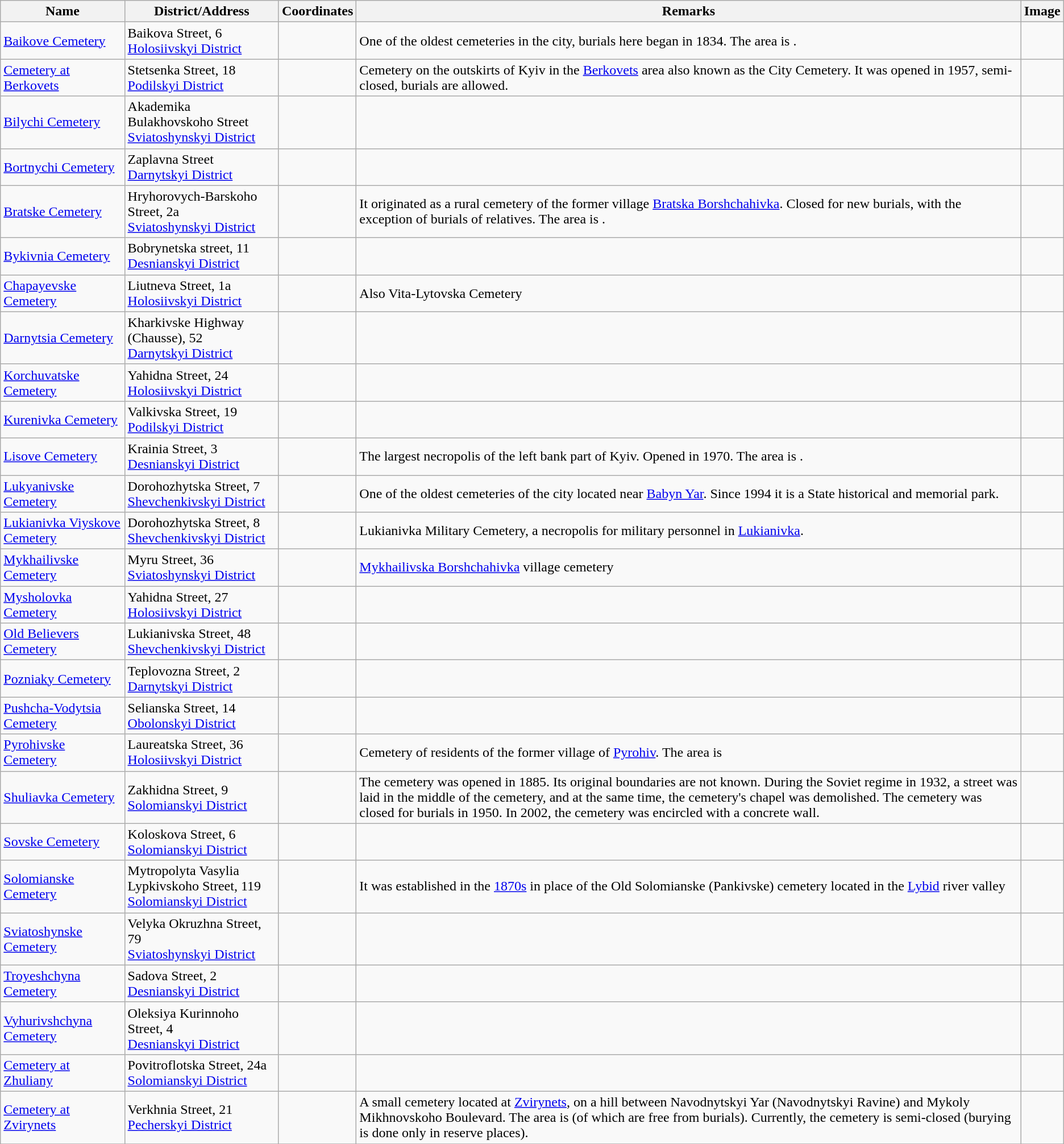<table class="wikitable sortable">
<tr>
<th>Name</th>
<th>District/Address</th>
<th>Coordinates</th>
<th>Remarks</th>
<th>Image</th>
</tr>
<tr>
<td><a href='#'>Baikove Cemetery</a></td>
<td>Baikova Street, 6<br><a href='#'>Holosiivskyi District</a></td>
<td></td>
<td>One of the oldest cemeteries in the city, burials here began in 1834. The area is .</td>
<td></td>
</tr>
<tr>
<td><a href='#'>Cemetery at Berkovets</a></td>
<td>Stetsenka Street, 18<br><a href='#'>Podilskyi District</a></td>
<td></td>
<td>Cemetery on the outskirts of Kyiv in the <a href='#'>Berkovets</a> area also known as the City Cemetery. It was opened in 1957, semi-closed, burials are allowed.</td>
<td></td>
</tr>
<tr>
<td><a href='#'>Bilychi Cemetery</a></td>
<td>Akademika Bulakhovskoho Street<br><a href='#'>Sviatoshynskyi District</a></td>
<td></td>
<td></td>
<td></td>
</tr>
<tr>
<td><a href='#'>Bortnychi Cemetery</a></td>
<td>Zaplavna Street<br><a href='#'>Darnytskyi District</a></td>
<td></td>
<td></td>
<td></td>
</tr>
<tr>
<td><a href='#'>Bratske Cemetery</a></td>
<td>Hryhorovych-Barskoho Street, 2a<br><a href='#'>Sviatoshynskyi District</a></td>
<td></td>
<td>It originated as a rural cemetery of the former village <a href='#'>Bratska Borshchahivka</a>. Closed for new burials, with the exception of burials of relatives. The area is .</td>
<td></td>
</tr>
<tr>
<td><a href='#'>Bykivnia Cemetery</a></td>
<td>Bobrynetska street, 11<br><a href='#'>Desnianskyi District</a></td>
<td></td>
<td></td>
<td></td>
</tr>
<tr>
<td><a href='#'>Chapayevske Cemetery</a></td>
<td>Liutneva Street, 1a<br><a href='#'>Holosiivskyi District</a></td>
<td></td>
<td>Also Vita-Lytovska Cemetery</td>
<td></td>
</tr>
<tr>
<td><a href='#'>Darnytsia Cemetery</a></td>
<td>Kharkivske Highway (Chausse), 52<br><a href='#'>Darnytskyi District</a></td>
<td></td>
<td></td>
<td></td>
</tr>
<tr>
<td><a href='#'>Korchuvatske Cemetery</a></td>
<td>Yahidna Street, 24<br><a href='#'>Holosiivskyi District</a></td>
<td></td>
<td></td>
<td></td>
</tr>
<tr>
<td><a href='#'>Kurenivka Cemetery</a></td>
<td>Valkivska Street, 19<br><a href='#'>Podilskyi District</a></td>
<td></td>
<td></td>
<td></td>
</tr>
<tr>
<td><a href='#'>Lisove Cemetery</a></td>
<td>Krainia Street, 3<br><a href='#'>Desnianskyi District</a></td>
<td></td>
<td>The largest necropolis of the left bank part of Kyiv. Opened in 1970. The area is .</td>
<td></td>
</tr>
<tr>
<td><a href='#'>Lukyanivske Cemetery</a></td>
<td>Dorohozhytska Street, 7<br><a href='#'>Shevchenkivskyi District</a></td>
<td></td>
<td>One of the oldest cemeteries of the city located near <a href='#'>Babyn Yar</a>. Since 1994 it is a State historical and memorial park.</td>
<td></td>
</tr>
<tr>
<td><a href='#'>Lukianivka Viyskove Cemetery</a></td>
<td>Dorohozhytska Street, 8<br><a href='#'>Shevchenkivskyi District</a></td>
<td></td>
<td>Lukianivka Military Cemetery, a necropolis for military personnel in <a href='#'>Lukianivka</a>.</td>
<td></td>
</tr>
<tr>
<td><a href='#'>Mykhailivske Cemetery</a></td>
<td>Myru Street, 36<br><a href='#'>Sviatoshynskyi District</a></td>
<td></td>
<td><a href='#'>Mykhailivska Borshchahivka</a> village cemetery</td>
<td></td>
</tr>
<tr>
<td><a href='#'>Mysholovka Cemetery</a></td>
<td>Yahidna Street, 27<br><a href='#'>Holosiivskyi District</a></td>
<td></td>
<td></td>
<td></td>
</tr>
<tr>
<td><a href='#'>Old Believers Cemetery</a></td>
<td>Lukianivska Street, 48<br><a href='#'>Shevchenkivskyi District</a></td>
<td></td>
<td></td>
<td></td>
</tr>
<tr>
<td><a href='#'>Pozniaky Cemetery</a></td>
<td>Teplovozna Street, 2<br><a href='#'>Darnytskyi District</a></td>
<td></td>
<td></td>
<td></td>
</tr>
<tr>
<td><a href='#'>Pushcha-Vodytsia Cemetery</a></td>
<td>Selianska Street, 14<br><a href='#'>Obolonskyi District</a></td>
<td></td>
<td></td>
<td></td>
</tr>
<tr>
<td><a href='#'>Pyrohivske Cemetery</a></td>
<td>Laureatska Street, 36<br><a href='#'>Holosiivskyi District</a></td>
<td></td>
<td>Cemetery of residents of the former village of <a href='#'>Pyrohiv</a>. The area is </td>
<td></td>
</tr>
<tr>
<td><a href='#'>Shuliavka Cemetery</a></td>
<td>Zakhidna Street, 9<br><a href='#'>Solomianskyi District</a></td>
<td></td>
<td>The cemetery was opened in 1885. Its original boundaries are not known. During the Soviet regime in 1932, a street was laid in the middle of the cemetery, and at the same time, the cemetery's chapel was demolished. The cemetery was closed for burials in 1950. In 2002, the cemetery was encircled with a concrete wall.</td>
<td></td>
</tr>
<tr>
<td><a href='#'>Sovske Cemetery</a></td>
<td>Koloskova Street, 6<br><a href='#'>Solomianskyi District</a></td>
<td></td>
<td></td>
<td></td>
</tr>
<tr>
<td><a href='#'>Solomianske Cemetery</a></td>
<td>Mytropolyta Vasylia Lypkivskoho Street, 119<br><a href='#'>Solomianskyi District</a></td>
<td></td>
<td>It was established in the <a href='#'>1870s</a> in place of the Old Solomianske (Pankivske) cemetery located in the <a href='#'>Lybid</a> river valley</td>
<td></td>
</tr>
<tr>
<td><a href='#'>Sviatoshynske Cemetery</a></td>
<td>Velyka Okruzhna Street, 79<br><a href='#'>Sviatoshynskyi District</a></td>
<td></td>
<td></td>
<td></td>
</tr>
<tr>
<td><a href='#'>Troyeshchyna Cemetery</a></td>
<td>Sadova Street, 2<br><a href='#'>Desnianskyi District</a></td>
<td></td>
<td></td>
<td></td>
</tr>
<tr>
<td><a href='#'>Vyhurivshchyna Cemetery</a></td>
<td>Oleksiya Kurinnoho Street, 4<br><a href='#'>Desnianskyi District</a></td>
<td></td>
<td></td>
<td></td>
</tr>
<tr>
<td><a href='#'>Cemetery at Zhuliany</a></td>
<td>Povitroflotska Street, 24a<br><a href='#'>Solomianskyi District</a></td>
<td></td>
<td></td>
<td></td>
</tr>
<tr>
<td><a href='#'>Cemetery at Zvirynets</a></td>
<td>Verkhnia Street, 21<br><a href='#'>Pecherskyi District</a></td>
<td></td>
<td>A small cemetery located at <a href='#'>Zvirynets</a>, on a hill between Navodnytskyi Yar (Navodnytskyi Ravine) and Mykoly Mikhnovskoho Boulevard. The area is  (of which  are free from burials). Currently, the cemetery is semi-closed (burying is done only in reserve places).</td>
<td></td>
</tr>
<tr>
</tr>
</table>
